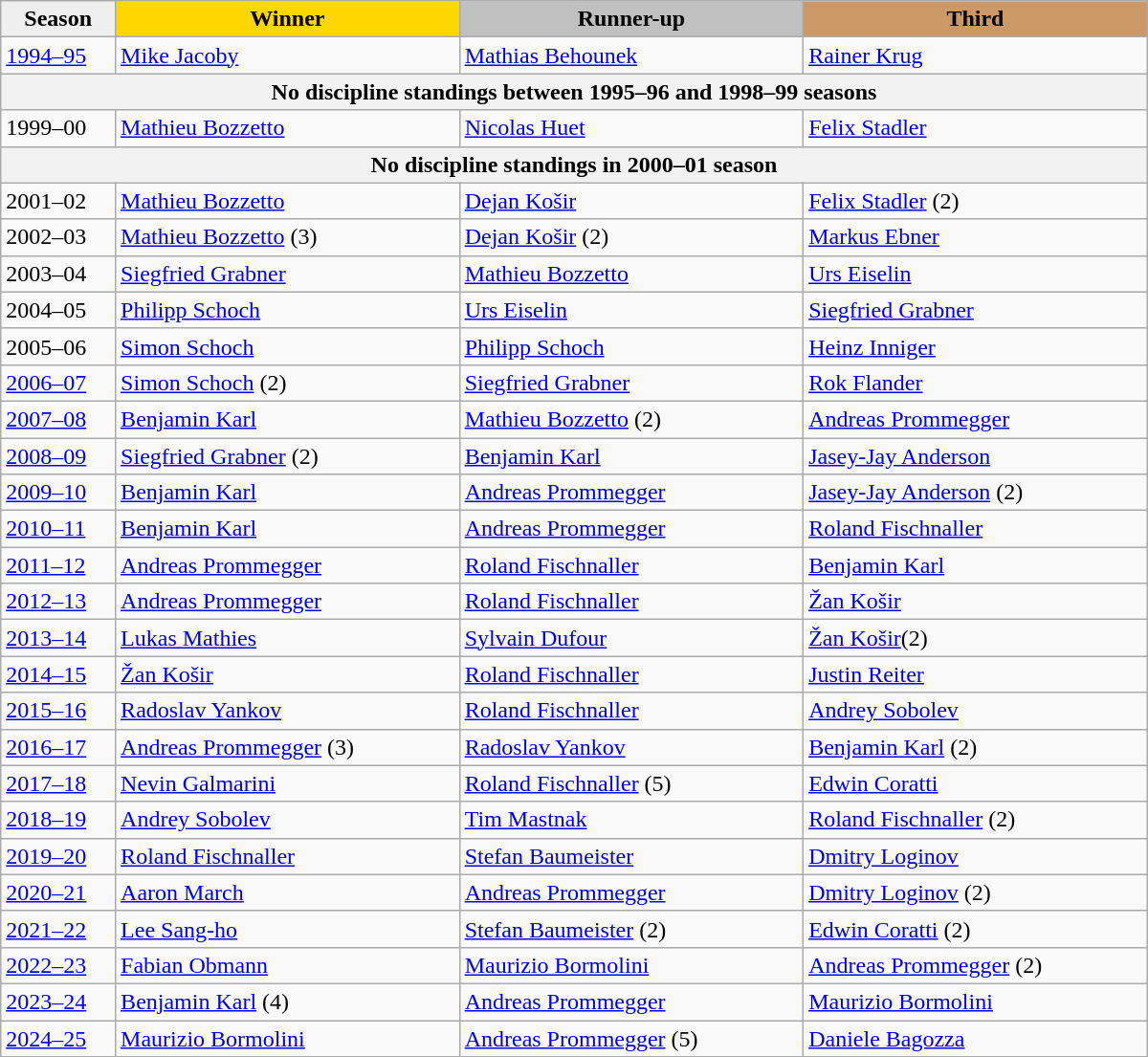<table class="wikitable sortable" style="width:800px;">
<tr>
<th style="width:10%; background:#efefef;">Season</th>
<th style="width:30%; background:gold">Winner</th>
<th style="width:30%; background:silver">Runner-up</th>
<th style="width:30%; background:#CC9966">Third</th>
</tr>
<tr>
<td><a href='#'>1994–95</a></td>
<td> <a href='#'>Mike Jacoby</a></td>
<td> <a href='#'>Mathias Behounek</a></td>
<td> <a href='#'>Rainer Krug</a></td>
</tr>
<tr>
<th colspan=4>No discipline standings between 1995–96 and 1998–99 seasons</th>
</tr>
<tr>
<td>1999–00</td>
<td> <a href='#'>Mathieu Bozzetto</a></td>
<td> <a href='#'>Nicolas Huet</a></td>
<td> <a href='#'>Felix Stadler</a></td>
</tr>
<tr>
<th colspan=4>No discipline standings in 2000–01 season</th>
</tr>
<tr>
<td>2001–02</td>
<td> <a href='#'>Mathieu Bozzetto</a></td>
<td> <a href='#'>Dejan Košir</a></td>
<td> <a href='#'>Felix Stadler</a> (2)</td>
</tr>
<tr>
<td>2002–03</td>
<td> <a href='#'>Mathieu Bozzetto</a> (3)</td>
<td> <a href='#'>Dejan Košir</a> (2)</td>
<td> <a href='#'>Markus Ebner</a></td>
</tr>
<tr>
<td>2003–04</td>
<td> <a href='#'>Siegfried Grabner</a></td>
<td> <a href='#'>Mathieu Bozzetto</a></td>
<td> <a href='#'>Urs Eiselin</a></td>
</tr>
<tr>
<td>2004–05</td>
<td> <a href='#'>Philipp Schoch</a></td>
<td> <a href='#'>Urs Eiselin</a></td>
<td> <a href='#'>Siegfried Grabner</a></td>
</tr>
<tr>
<td>2005–06</td>
<td> <a href='#'>Simon Schoch</a></td>
<td> <a href='#'>Philipp Schoch</a></td>
<td> <a href='#'>Heinz Inniger</a></td>
</tr>
<tr>
<td><a href='#'>2006–07</a></td>
<td> <a href='#'>Simon Schoch</a> (2)</td>
<td> <a href='#'>Siegfried Grabner</a></td>
<td> <a href='#'>Rok Flander</a></td>
</tr>
<tr>
<td><a href='#'>2007–08</a></td>
<td> <a href='#'>Benjamin Karl</a></td>
<td> <a href='#'>Mathieu Bozzetto</a> (2)</td>
<td> <a href='#'>Andreas Prommegger</a></td>
</tr>
<tr>
<td><a href='#'>2008–09</a></td>
<td> <a href='#'>Siegfried Grabner</a> (2)</td>
<td> <a href='#'>Benjamin Karl</a></td>
<td> <a href='#'>Jasey-Jay Anderson</a></td>
</tr>
<tr>
<td><a href='#'>2009–10</a></td>
<td> <a href='#'>Benjamin Karl</a></td>
<td> <a href='#'>Andreas Prommegger</a></td>
<td> <a href='#'>Jasey-Jay Anderson</a> (2)</td>
</tr>
<tr>
<td><a href='#'>2010–11</a></td>
<td> <a href='#'>Benjamin Karl</a></td>
<td> <a href='#'>Andreas Prommegger</a></td>
<td> <a href='#'>Roland Fischnaller</a></td>
</tr>
<tr>
<td><a href='#'>2011–12</a></td>
<td> <a href='#'>Andreas Prommegger</a></td>
<td> <a href='#'>Roland Fischnaller</a></td>
<td> <a href='#'>Benjamin Karl</a></td>
</tr>
<tr>
<td><a href='#'>2012–13</a></td>
<td> <a href='#'>Andreas Prommegger</a></td>
<td> <a href='#'>Roland Fischnaller</a></td>
<td> <a href='#'>Žan Košir</a></td>
</tr>
<tr>
<td><a href='#'>2013–14</a></td>
<td> <a href='#'>Lukas Mathies</a></td>
<td> <a href='#'>Sylvain Dufour</a></td>
<td> <a href='#'>Žan Košir</a>(2)</td>
</tr>
<tr>
<td><a href='#'>2014–15</a></td>
<td> <a href='#'>Žan Košir</a></td>
<td> <a href='#'>Roland Fischnaller</a></td>
<td> <a href='#'>Justin Reiter</a></td>
</tr>
<tr>
<td><a href='#'>2015–16</a></td>
<td> <a href='#'>Radoslav Yankov</a></td>
<td> <a href='#'>Roland Fischnaller</a></td>
<td> <a href='#'>Andrey Sobolev</a></td>
</tr>
<tr>
<td><a href='#'>2016–17</a></td>
<td> <a href='#'>Andreas Prommegger</a> (3)</td>
<td> <a href='#'>Radoslav Yankov</a></td>
<td> <a href='#'>Benjamin Karl</a> (2)</td>
</tr>
<tr>
<td><a href='#'>2017–18</a></td>
<td> <a href='#'>Nevin Galmarini</a></td>
<td> <a href='#'>Roland Fischnaller</a> (5)</td>
<td> <a href='#'>Edwin Coratti</a></td>
</tr>
<tr>
<td><a href='#'>2018–19</a></td>
<td> <a href='#'>Andrey Sobolev</a></td>
<td> <a href='#'>Tim Mastnak</a></td>
<td> <a href='#'>Roland Fischnaller</a> (2)</td>
</tr>
<tr>
<td><a href='#'>2019–20</a></td>
<td> <a href='#'>Roland Fischnaller</a></td>
<td> <a href='#'>Stefan Baumeister</a></td>
<td> <a href='#'>Dmitry Loginov</a></td>
</tr>
<tr>
<td><a href='#'>2020–21</a></td>
<td> <a href='#'>Aaron March</a></td>
<td> <a href='#'>Andreas Prommegger</a></td>
<td> <a href='#'>Dmitry Loginov</a> (2)</td>
</tr>
<tr>
<td><a href='#'>2021–22</a></td>
<td> <a href='#'>Lee Sang-ho</a></td>
<td> <a href='#'>Stefan Baumeister</a> (2)</td>
<td> <a href='#'>Edwin Coratti</a> (2)</td>
</tr>
<tr>
<td><a href='#'>2022–23</a></td>
<td> <a href='#'>Fabian Obmann</a></td>
<td> <a href='#'>Maurizio Bormolini</a></td>
<td> <a href='#'>Andreas Prommegger</a> (2)</td>
</tr>
<tr>
<td><a href='#'>2023–24</a></td>
<td> <a href='#'>Benjamin Karl</a> (4)</td>
<td> <a href='#'>Andreas Prommegger</a></td>
<td> <a href='#'>Maurizio Bormolini</a></td>
</tr>
<tr>
<td><a href='#'>2024–25</a></td>
<td> <a href='#'>Maurizio Bormolini</a></td>
<td> <a href='#'>Andreas Prommegger</a> (5)</td>
<td> <a href='#'>Daniele Bagozza</a></td>
</tr>
</table>
